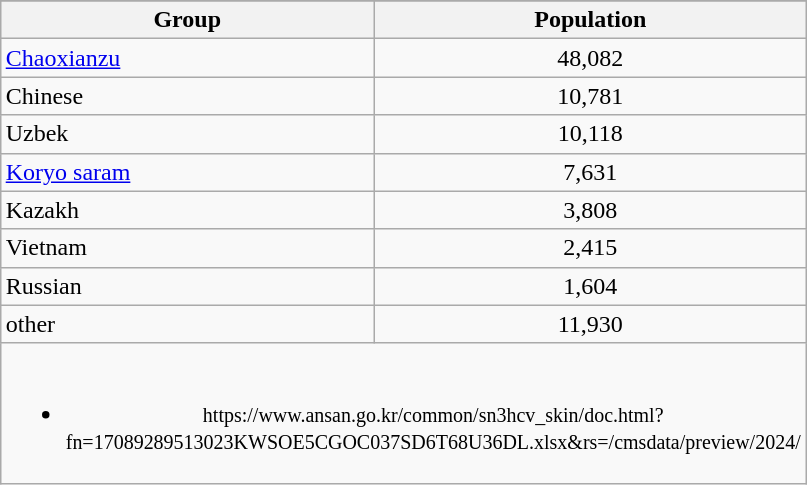<table class="wikitable" style="float:right; text-align:center; margin:1em;">
<tr>
</tr>
<tr>
<th style="width:6em;">Group</th>
<th style="width:7em;">Population</th>
</tr>
<tr>
<td align=left><a href='#'>Chaoxianzu</a></td>
<td>48,082</td>
</tr>
<tr>
<td align=left>Chinese</td>
<td>10,781</td>
</tr>
<tr>
<td align=left>Uzbek</td>
<td>10,118</td>
</tr>
<tr>
<td align=left><a href='#'>Koryo saram</a></td>
<td>7,631</td>
</tr>
<tr>
<td align=left>Kazakh</td>
<td>3,808</td>
</tr>
<tr>
<td align=left>Vietnam</td>
<td>2,415</td>
</tr>
<tr>
<td align=left>Russian</td>
<td>1,604</td>
</tr>
<tr>
<td align=left>other</td>
<td>11,930</td>
</tr>
<tr>
<td colspan=4><br><ul><li><small> https://www.ansan.go.kr/common/sn3hcv_skin/doc.html?fn=17089289513023KWSOE5CGOC037SD6T68U36DL.xlsx&rs=/cmsdata/preview/2024/</small></li></ul></td>
</tr>
</table>
